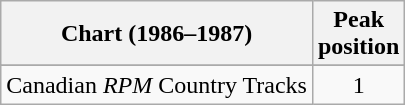<table class="wikitable sortable">
<tr>
<th align="left">Chart (1986–1987)</th>
<th align="center">Peak<br>position</th>
</tr>
<tr>
</tr>
<tr>
<td align="left">Canadian <em>RPM</em> Country Tracks</td>
<td align="center">1</td>
</tr>
</table>
